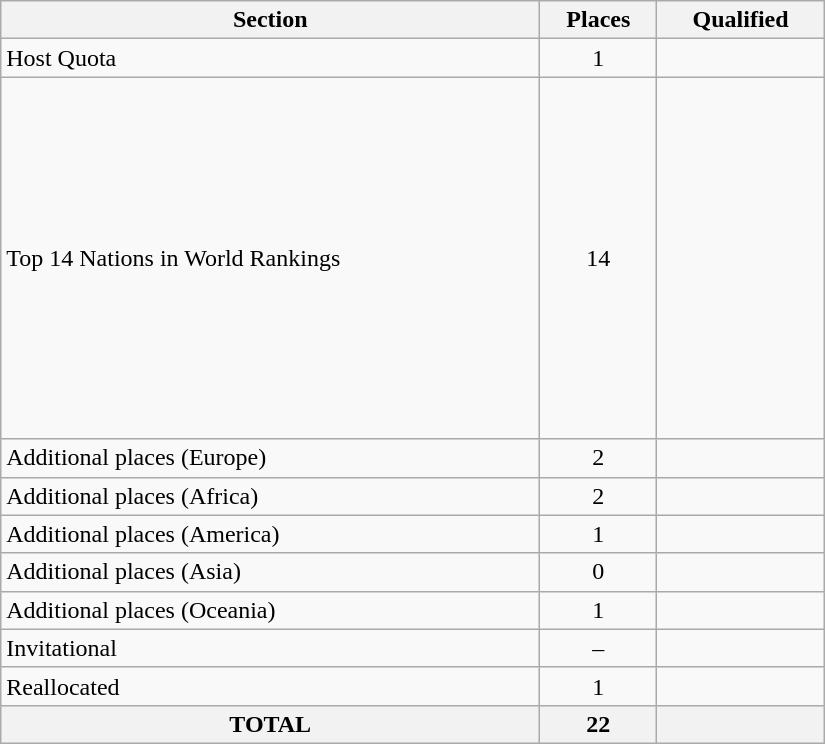<table class="wikitable" width=550>
<tr>
<th>Section</th>
<th>Places</th>
<th>Qualified</th>
</tr>
<tr>
<td>Host Quota</td>
<td align="center">1</td>
<td></td>
</tr>
<tr>
<td>Top 14 Nations in World Rankings</td>
<td align="center">14</td>
<td><br><br><br><br><br><br><br><br><br><br><br><br><br></td>
</tr>
<tr>
<td>Additional places (Europe)</td>
<td align="center">2</td>
<td><br></td>
</tr>
<tr>
<td>Additional places (Africa)</td>
<td align="center">2</td>
<td><br></td>
</tr>
<tr>
<td>Additional places (America)</td>
<td align="center">1</td>
<td></td>
</tr>
<tr>
<td>Additional places (Asia)</td>
<td align="center">0</td>
<td></td>
</tr>
<tr>
<td>Additional places (Oceania)</td>
<td align="center">1</td>
<td></td>
</tr>
<tr>
<td>Invitational</td>
<td align="center">–</td>
<td></td>
</tr>
<tr>
<td>Reallocated</td>
<td align="center">1</td>
<td></td>
</tr>
<tr>
<th>TOTAL</th>
<th>22</th>
<th></th>
</tr>
</table>
